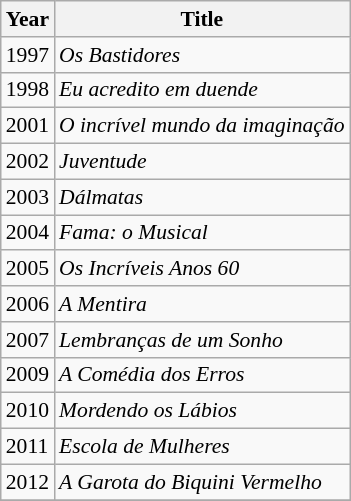<table class="wikitable" style="font-size: 90%;">
<tr>
<th>Year</th>
<th>Title</th>
</tr>
<tr>
<td>1997</td>
<td><em>Os Bastidores</em></td>
</tr>
<tr>
<td>1998</td>
<td><em>Eu acredito em duende</em></td>
</tr>
<tr>
<td>2001</td>
<td><em>O incrível mundo da imaginação</em></td>
</tr>
<tr>
<td>2002</td>
<td><em>Juventude</em></td>
</tr>
<tr>
<td>2003</td>
<td><em>Dálmatas</em></td>
</tr>
<tr>
<td>2004</td>
<td><em>Fama: o Musical</em></td>
</tr>
<tr>
<td>2005</td>
<td><em>Os Incríveis Anos 60</em></td>
</tr>
<tr>
<td>2006</td>
<td><em>A Mentira</em></td>
</tr>
<tr>
<td>2007</td>
<td><em>Lembranças de um Sonho</em></td>
</tr>
<tr>
<td>2009</td>
<td><em>A Comédia dos Erros</em></td>
</tr>
<tr>
<td>2010</td>
<td><em>Mordendo os Lábios</em></td>
</tr>
<tr>
<td>2011</td>
<td><em>Escola de Mulheres</em></td>
</tr>
<tr>
<td>2012</td>
<td><em>A Garota do Biquini Vermelho</em></td>
</tr>
<tr>
</tr>
</table>
